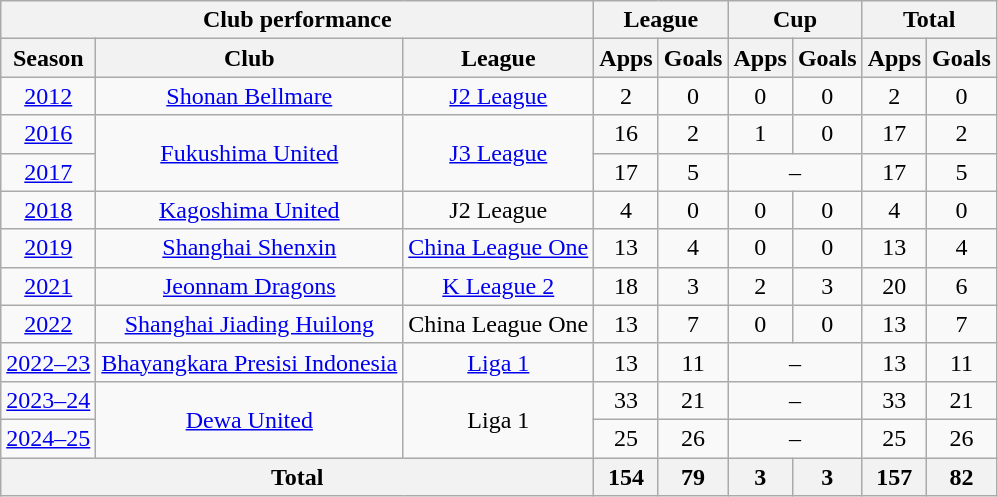<table class="wikitable" style="text-align:center;">
<tr>
<th colspan=3>Club performance</th>
<th colspan=2>League</th>
<th colspan=2>Cup</th>
<th colspan=2>Total</th>
</tr>
<tr>
<th>Season</th>
<th>Club</th>
<th>League</th>
<th>Apps</th>
<th>Goals</th>
<th>Apps</th>
<th>Goals</th>
<th>Apps</th>
<th>Goals</th>
</tr>
<tr>
<td><a href='#'>2012</a></td>
<td><a href='#'>Shonan Bellmare</a></td>
<td><a href='#'>J2 League</a></td>
<td>2</td>
<td>0</td>
<td>0</td>
<td>0</td>
<td>2</td>
<td>0</td>
</tr>
<tr>
<td><a href='#'>2016</a></td>
<td rowspan="2"><a href='#'>Fukushima United</a></td>
<td rowspan="2"><a href='#'>J3 League</a></td>
<td>16</td>
<td>2</td>
<td>1</td>
<td>0</td>
<td>17</td>
<td>2</td>
</tr>
<tr>
<td><a href='#'>2017</a></td>
<td>17</td>
<td>5</td>
<td colspan="2">–</td>
<td>17</td>
<td>5</td>
</tr>
<tr>
<td><a href='#'>2018</a></td>
<td><a href='#'>Kagoshima United</a></td>
<td>J2 League</td>
<td>4</td>
<td>0</td>
<td>0</td>
<td>0</td>
<td>4</td>
<td>0</td>
</tr>
<tr>
<td><a href='#'>2019</a></td>
<td><a href='#'>Shanghai Shenxin</a></td>
<td><a href='#'>China League One</a></td>
<td>13</td>
<td>4</td>
<td>0</td>
<td>0</td>
<td>13</td>
<td>4</td>
</tr>
<tr>
<td><a href='#'>2021</a></td>
<td><a href='#'>Jeonnam Dragons</a></td>
<td><a href='#'>K League 2</a></td>
<td>18</td>
<td>3</td>
<td>2</td>
<td>3</td>
<td>20</td>
<td>6</td>
</tr>
<tr>
<td><a href='#'>2022</a></td>
<td><a href='#'>Shanghai Jiading Huilong</a></td>
<td>China League One</td>
<td>13</td>
<td>7</td>
<td>0</td>
<td>0</td>
<td>13</td>
<td>7</td>
</tr>
<tr>
<td><a href='#'>2022–23</a></td>
<td><a href='#'>Bhayangkara Presisi Indonesia</a></td>
<td><a href='#'>Liga 1</a></td>
<td>13</td>
<td>11</td>
<td colspan="2">–</td>
<td>13</td>
<td>11</td>
</tr>
<tr>
<td><a href='#'>2023–24</a></td>
<td rowspan="2"><a href='#'>Dewa United</a></td>
<td rowspan="2">Liga 1</td>
<td>33</td>
<td>21</td>
<td colspan="2">–</td>
<td>33</td>
<td>21</td>
</tr>
<tr>
<td><a href='#'>2024–25</a></td>
<td>25</td>
<td>26</td>
<td colspan="2">–</td>
<td>25</td>
<td>26</td>
</tr>
<tr>
<th colspan=3>Total</th>
<th>154</th>
<th>79</th>
<th>3</th>
<th>3</th>
<th>157</th>
<th>82</th>
</tr>
</table>
